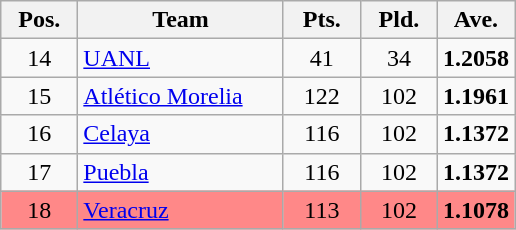<table class="wikitable" style="text-align:center">
<tr>
<th style="width:15%">Pos.</th>
<th style="width:40%">Team</th>
<th style="width:15%">Pts.</th>
<th style="width:15%">Pld.</th>
<th style="width:15%">Ave.</th>
</tr>
<tr>
<td>14</td>
<td style="text-align:left"><a href='#'>UANL</a></td>
<td>41</td>
<td>34</td>
<td><strong>1.2058</strong></td>
</tr>
<tr>
<td>15</td>
<td style="text-align:left"><a href='#'>Atlético Morelia</a></td>
<td>122</td>
<td>102</td>
<td><strong>1.1961</strong></td>
</tr>
<tr>
<td>16</td>
<td style="text-align:left"><a href='#'>Celaya</a></td>
<td>116</td>
<td>102</td>
<td><strong>1.1372</strong></td>
</tr>
<tr>
<td>17</td>
<td style="text-align:left"><a href='#'>Puebla</a></td>
<td>116</td>
<td>102</td>
<td><strong>1.1372</strong></td>
</tr>
<tr bgcolor="ff8888">
<td>18</td>
<td style="text-align:left"><a href='#'>Veracruz</a></td>
<td>113</td>
<td>102</td>
<td><strong>1.1078</strong></td>
</tr>
</table>
